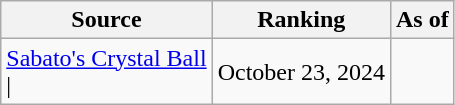<table class="wikitable" style="text-align:center">
<tr>
<th>Source</th>
<th>Ranking</th>
<th>As of</th>
</tr>
<tr>
<td align=left><a href='#'>Sabato's Crystal Ball</a><br>| </td>
<td>October 23, 2024</td>
</tr>
</table>
